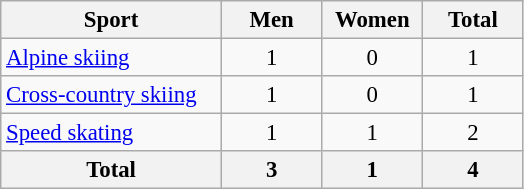<table class="wikitable" style="text-align:center; font-size: 95%">
<tr>
<th width=140>Sport</th>
<th width=60>Men</th>
<th width=60>Women</th>
<th width=60>Total</th>
</tr>
<tr>
<td align=left><a href='#'>Alpine skiing</a></td>
<td>1</td>
<td>0</td>
<td>1</td>
</tr>
<tr>
<td align=left><a href='#'>Cross-country skiing</a></td>
<td>1</td>
<td>0</td>
<td>1</td>
</tr>
<tr>
<td align=left><a href='#'>Speed skating</a></td>
<td>1</td>
<td>1</td>
<td>2</td>
</tr>
<tr>
<th>Total</th>
<th>3</th>
<th>1</th>
<th>4</th>
</tr>
</table>
